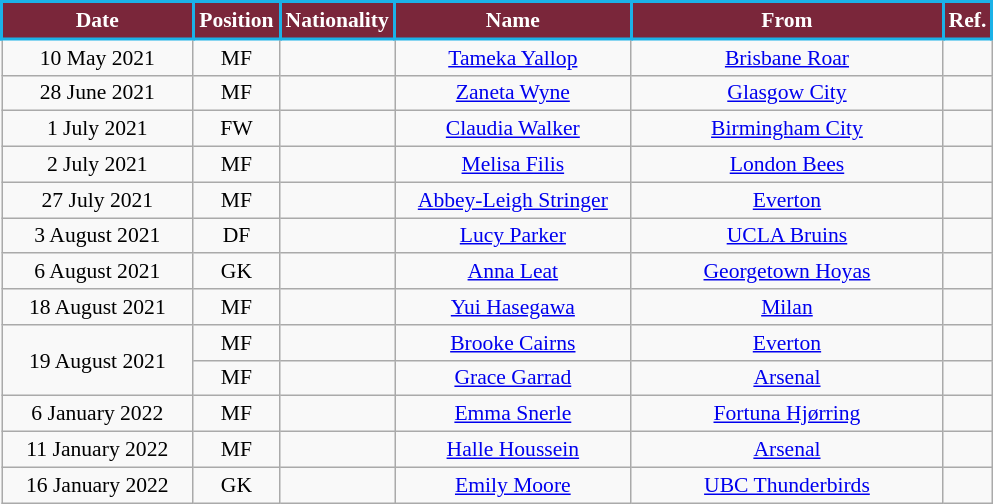<table class="wikitable" style="text-align:center; font-size:90%; ">
<tr>
<th style="background:#7A263A;color:white;border:2px solid #1BB1E7; width:120px;">Date</th>
<th style="background:#7A263A;color:white;border:2px solid #1BB1E7; width:50px;">Position</th>
<th style="background:#7A263A;color:white;border:2px solid #1BB1E7; width:50px;">Nationality</th>
<th style="background:#7A263A;color:white;border:2px solid #1BB1E7; width:150px;">Name</th>
<th style="background:#7A263A;color:white;border:2px solid #1BB1E7; width:200px;">From</th>
<th style="background:#7A263A;color:white;border:2px solid #1BB1E7; width:25px;">Ref.</th>
</tr>
<tr>
<td>10 May 2021</td>
<td>MF</td>
<td></td>
<td><a href='#'>Tameka Yallop</a></td>
<td> <a href='#'>Brisbane Roar</a></td>
<td></td>
</tr>
<tr>
<td>28 June 2021</td>
<td>MF</td>
<td></td>
<td><a href='#'>Zaneta Wyne</a></td>
<td> <a href='#'>Glasgow City</a></td>
<td></td>
</tr>
<tr>
<td>1 July 2021</td>
<td>FW</td>
<td></td>
<td><a href='#'>Claudia Walker</a></td>
<td> <a href='#'>Birmingham City</a></td>
<td></td>
</tr>
<tr>
<td>2 July 2021</td>
<td>MF</td>
<td></td>
<td><a href='#'>Melisa Filis</a></td>
<td> <a href='#'>London Bees</a></td>
<td></td>
</tr>
<tr>
<td>27 July 2021</td>
<td>MF</td>
<td></td>
<td><a href='#'>Abbey-Leigh Stringer</a></td>
<td> <a href='#'>Everton</a></td>
<td></td>
</tr>
<tr>
<td>3 August 2021</td>
<td>DF</td>
<td></td>
<td><a href='#'>Lucy Parker</a></td>
<td> <a href='#'>UCLA Bruins</a></td>
<td></td>
</tr>
<tr>
<td>6 August 2021</td>
<td>GK</td>
<td></td>
<td><a href='#'>Anna Leat</a></td>
<td> <a href='#'>Georgetown Hoyas</a></td>
<td></td>
</tr>
<tr>
<td>18 August 2021</td>
<td>MF</td>
<td></td>
<td><a href='#'>Yui Hasegawa</a></td>
<td> <a href='#'>Milan</a></td>
<td></td>
</tr>
<tr>
<td rowspan="2">19 August 2021</td>
<td>MF</td>
<td></td>
<td><a href='#'>Brooke Cairns</a></td>
<td> <a href='#'>Everton</a></td>
<td></td>
</tr>
<tr>
<td>MF</td>
<td></td>
<td><a href='#'>Grace Garrad</a></td>
<td> <a href='#'>Arsenal</a></td>
<td></td>
</tr>
<tr>
<td>6 January 2022</td>
<td>MF</td>
<td></td>
<td><a href='#'>Emma Snerle</a></td>
<td> <a href='#'>Fortuna Hjørring</a></td>
<td></td>
</tr>
<tr>
<td>11 January 2022</td>
<td>MF</td>
<td></td>
<td><a href='#'>Halle Houssein</a></td>
<td> <a href='#'>Arsenal</a></td>
<td></td>
</tr>
<tr>
<td>16 January 2022</td>
<td>GK</td>
<td></td>
<td><a href='#'>Emily Moore</a></td>
<td> <a href='#'>UBC Thunderbirds</a></td>
<td></td>
</tr>
</table>
